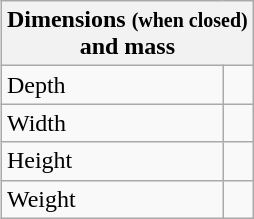<table class="wikitable" style="float:right; margin-left:1em;">
<tr>
<th colspan=2>Dimensions <small>(when closed)</small> <br>and mass</th>
</tr>
<tr>
<td>Depth</td>
<td></td>
</tr>
<tr>
<td>Width</td>
<td style="text-align:right;"></td>
</tr>
<tr>
<td>Height</td>
<td style="text-align:right;"></td>
</tr>
<tr>
<td>Weight</td>
<td style="text-align:right;"></td>
</tr>
</table>
